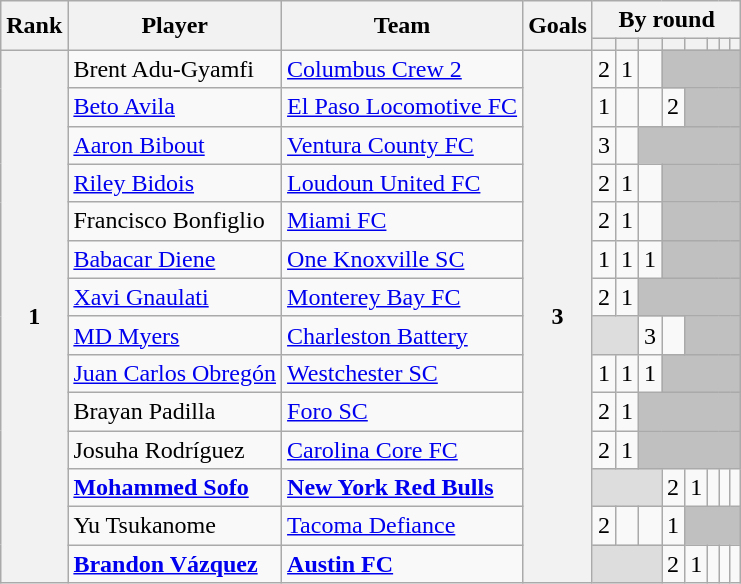<table class="wikitable" style="text-align:center">
<tr>
<th rowspan="2">Rank</th>
<th rowspan="2">Player</th>
<th rowspan="2">Team</th>
<th rowspan="2">Goals</th>
<th colspan="9">By round</th>
</tr>
<tr>
<th></th>
<th></th>
<th></th>
<th></th>
<th></th>
<th></th>
<th></th>
<th></th>
</tr>
<tr>
<th rowspan="14">1</th>
<td align="left"> Brent Adu-Gyamfi</td>
<td align="left"><a href='#'>Columbus Crew 2</a></td>
<th rowspan="14">3</th>
<td>2</td>
<td>1</td>
<td></td>
<td bgcolor="silver" colspan="5"></td>
</tr>
<tr>
<td align="left"> <a href='#'>Beto Avila</a></td>
<td align="left"><a href='#'>El Paso Locomotive FC</a></td>
<td>1</td>
<td></td>
<td></td>
<td>2</td>
<td bgcolor="silver" colspan="4"></td>
</tr>
<tr>
<td align="left"> <a href='#'>Aaron Bibout</a></td>
<td align="left"><a href='#'>Ventura County FC</a></td>
<td>3</td>
<td></td>
<td bgcolor="silver" colspan="6"></td>
</tr>
<tr>
<td align="left"> <a href='#'>Riley Bidois</a></td>
<td align="left"><a href='#'>Loudoun United FC</a></td>
<td>2</td>
<td>1</td>
<td></td>
<td bgcolor="silver" colspan="5"></td>
</tr>
<tr>
<td align="left"> Francisco Bonfiglio</td>
<td align="left"><a href='#'>Miami FC</a></td>
<td>2</td>
<td>1</td>
<td></td>
<td bgcolor="silver" colspan="5"></td>
</tr>
<tr>
<td align="left"> <a href='#'>Babacar Diene</a></td>
<td align="left"><a href='#'>One Knoxville SC</a></td>
<td>1</td>
<td>1</td>
<td>1</td>
<td bgcolor="silver" colspan="5"></td>
</tr>
<tr>
<td align="left"> <a href='#'>Xavi Gnaulati</a></td>
<td align="left"><a href='#'>Monterey Bay FC</a></td>
<td>2</td>
<td>1</td>
<td bgcolor="silver" colspan="6"></td>
</tr>
<tr>
<td align="left"> <a href='#'>MD Myers</a></td>
<td align="left"><a href='#'>Charleston Battery</a></td>
<td bgcolor="#DDDDDD" colspan="2"></td>
<td>3</td>
<td></td>
<td bgcolor="silver" colspan="4"></td>
</tr>
<tr>
<td align="left"> <a href='#'>Juan Carlos Obregón</a></td>
<td align="left"><a href='#'>Westchester SC</a></td>
<td>1</td>
<td>1</td>
<td>1</td>
<td bgcolor="silver" colspan="5"></td>
</tr>
<tr>
<td align="left"> Brayan Padilla</td>
<td align="left"><a href='#'>Foro SC</a></td>
<td>2</td>
<td>1</td>
<td bgcolor="silver" colspan="6"></td>
</tr>
<tr>
<td align="left"> Josuha Rodríguez</td>
<td align="left"><a href='#'>Carolina Core FC</a></td>
<td>2</td>
<td>1</td>
<td bgcolor="silver" colspan="6"></td>
</tr>
<tr>
<td align="left"> <strong><a href='#'>Mohammed Sofo</a></strong></td>
<td align="left"><strong><a href='#'>New York Red Bulls</a></strong></td>
<td bgcolor="#DDDDDD" colspan="3"></td>
<td>2</td>
<td>1</td>
<td></td>
<td></td>
<td></td>
</tr>
<tr>
<td align="left"> Yu Tsukanome</td>
<td align="left"><a href='#'>Tacoma Defiance</a></td>
<td>2</td>
<td></td>
<td></td>
<td>1</td>
<td bgcolor="silver" colspan="4"></td>
</tr>
<tr>
<td align="left"> <strong><a href='#'>Brandon Vázquez</a></strong></td>
<td align="left"><strong><a href='#'>Austin FC</a></strong></td>
<td bgcolor="#DDDDDD" colspan="3"></td>
<td>2</td>
<td>1</td>
<td></td>
<td></td>
<td></td>
</tr>
</table>
